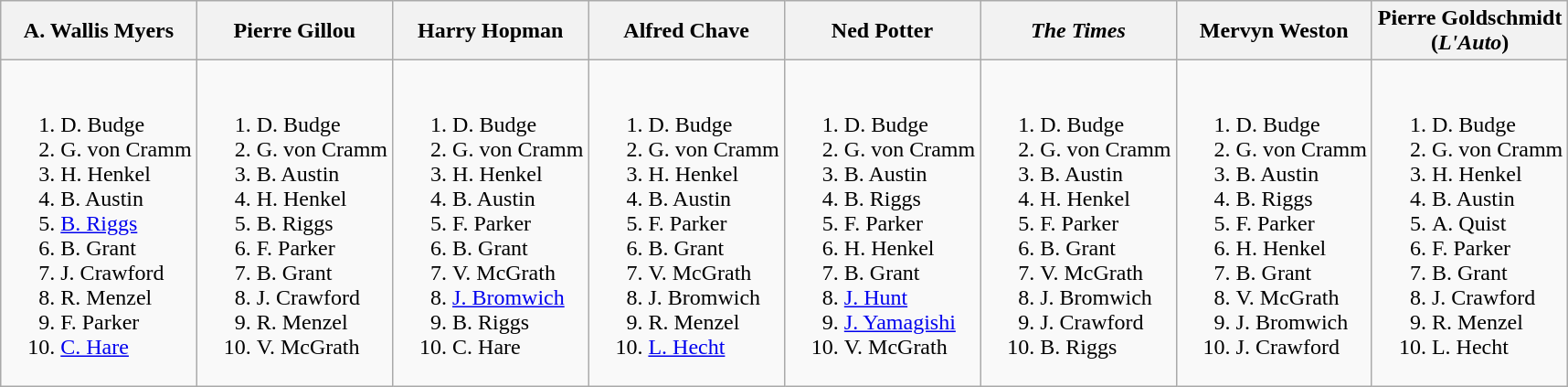<table class="wikitable">
<tr>
<th>A. Wallis Myers</th>
<th>Pierre Gillou</th>
<th>Harry Hopman</th>
<th>Alfred Chave</th>
<th>Ned Potter</th>
<th><em>The Times</em></th>
<th>Mervyn Weston</th>
<th>Pierre Goldschmidt<br>(<em>L'Auto</em>)</th>
</tr>
<tr style="vertical-align: top;">
<td style="white-space: nowrap;"><br><ol><li> D. Budge</li><li> G. von Cramm</li><li> H. Henkel</li><li> B. Austin</li><li> <a href='#'>B. Riggs</a></li><li> B. Grant</li><li> J. Crawford</li><li> R. Menzel</li><li> F. Parker</li><li> <a href='#'>C. Hare</a></li></ol></td>
<td style="white-space: nowrap;"><br><ol><li> D. Budge</li><li> G. von Cramm</li><li> B. Austin</li><li> H. Henkel</li><li> B. Riggs</li><li> F. Parker</li><li> B. Grant</li><li> J. Crawford</li><li> R. Menzel</li><li> V. McGrath</li></ol></td>
<td style="white-space: nowrap;"><br><ol><li> D. Budge</li><li> G. von Cramm</li><li> H. Henkel</li><li> B. Austin</li><li> F. Parker</li><li> B. Grant</li><li> V. McGrath</li><li> <a href='#'>J. Bromwich</a></li><li> B. Riggs</li><li> C. Hare</li></ol></td>
<td style="white-space: nowrap;"><br><ol><li> D. Budge</li><li> G. von Cramm</li><li> H. Henkel</li><li> B. Austin</li><li> F. Parker</li><li> B. Grant</li><li> V. McGrath</li><li> J. Bromwich</li><li> R. Menzel</li><li> <a href='#'>L. Hecht</a></li></ol></td>
<td style="white-space: nowrap;"><br><ol><li> D. Budge</li><li> G. von Cramm</li><li> B. Austin</li><li> B. Riggs</li><li> F. Parker</li><li> H. Henkel</li><li> B. Grant</li><li> <a href='#'>J. Hunt</a></li><li> <a href='#'>J. Yamagishi</a></li><li> V. McGrath</li></ol></td>
<td style="white-space: nowrap;"><br><ol><li> D. Budge</li><li> G. von Cramm</li><li> B. Austin</li><li> H. Henkel</li><li> F. Parker</li><li> B. Grant</li><li> V. McGrath</li><li> J. Bromwich</li><li> J. Crawford</li><li> B. Riggs</li></ol></td>
<td style="white-space: nowrap;"><br><ol><li> D. Budge</li><li> G. von Cramm</li><li> B. Austin</li><li> B. Riggs</li><li> F. Parker</li><li> H. Henkel</li><li> B. Grant</li><li> V. McGrath</li><li> J. Bromwich</li><li> J. Crawford</li></ol></td>
<td style="white-space: nowrap;"><br><ol><li> D. Budge</li><li> G. von Cramm</li><li> H. Henkel</li><li> B. Austin</li><li> A. Quist</li><li> F. Parker</li><li> B. Grant</li><li> J. Crawford</li><li> R. Menzel</li><li> L. Hecht</li></ol></td>
</tr>
</table>
